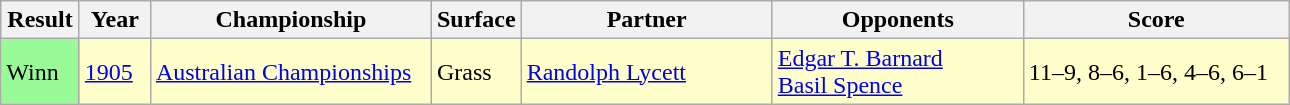<table class="sortable wikitable">
<tr>
<th style="width:45px">Result</th>
<th style="width:40px">Year</th>
<th style="width:180px">Championship</th>
<th style="width:50px">Surface</th>
<th style="width:160px">Partner</th>
<th style="width:160px">Opponents</th>
<th style="width:170px" class="unsortable">Score</th>
</tr>
<tr style="background:#ffc;">
<td style="background:#98fb98;">Winn</td>
<td><a href='#'>1905</a></td>
<td><a href='#'>Australian Championships</a></td>
<td>Grass</td>
<td> <a href='#'>Randolph Lycett</a></td>
<td> <a href='#'>Edgar T. Barnard</a><br>  <a href='#'>Basil Spence</a></td>
<td>11–9, 8–6, 1–6, 4–6, 6–1</td>
</tr>
</table>
